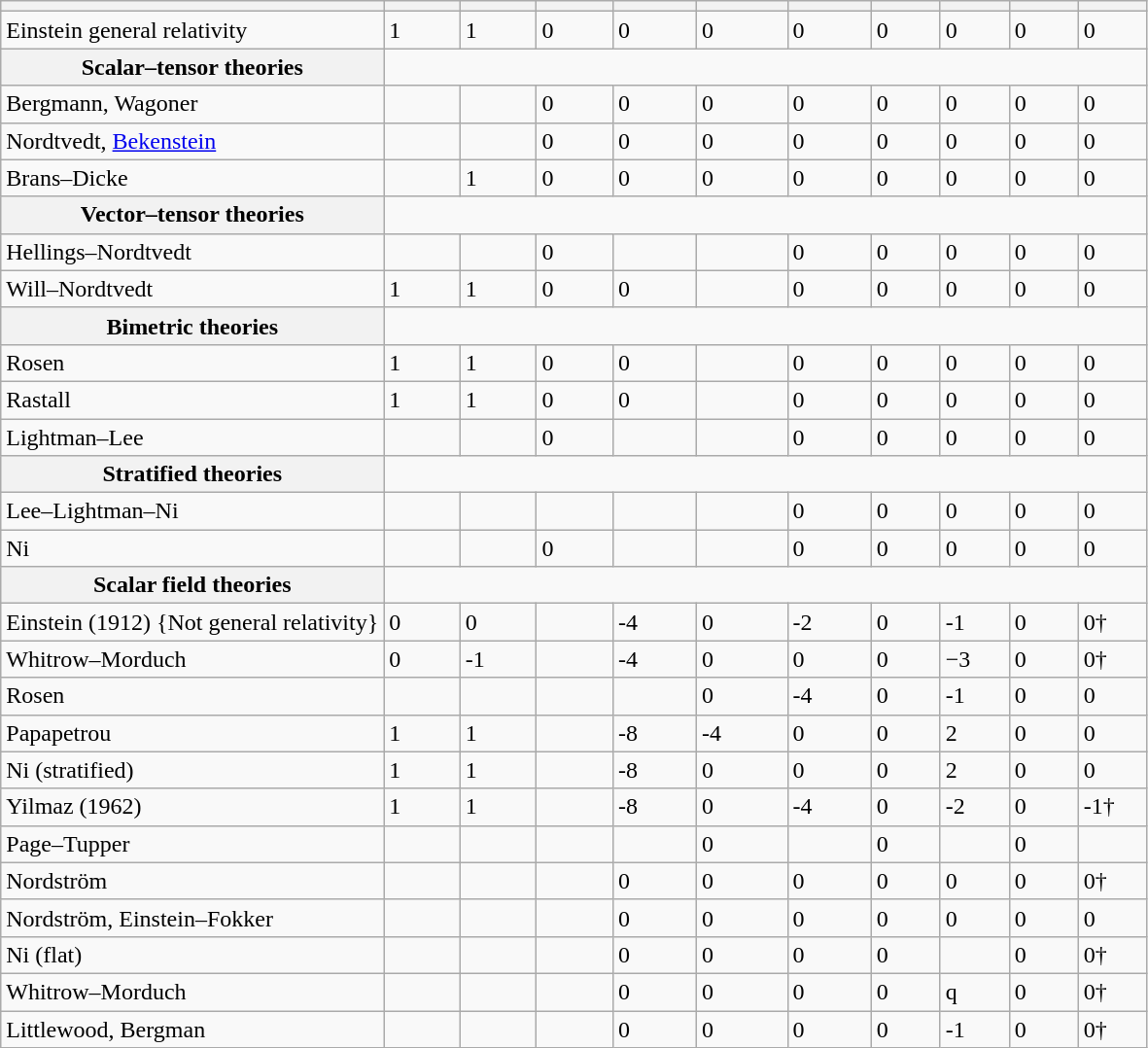<table class="wikitable">
<tr>
<th></th>
<th Width="45"></th>
<th Width="45"></th>
<th Width="45"></th>
<th Width="50"></th>
<th Width="55"></th>
<th Width="50"></th>
<th Width="40"></th>
<th Width="40"></th>
<th Width="40"></th>
<th Width="40"></th>
</tr>
<tr>
<td>Einstein general relativity</td>
<td>1</td>
<td>1</td>
<td>0</td>
<td>0</td>
<td>0</td>
<td>0</td>
<td>0</td>
<td>0</td>
<td>0</td>
<td>0</td>
</tr>
<tr>
<th>Scalar–tensor theories</th>
</tr>
<tr>
<td>Bergmann, Wagoner</td>
<td></td>
<td></td>
<td>0</td>
<td>0</td>
<td>0</td>
<td>0</td>
<td>0</td>
<td>0</td>
<td>0</td>
<td>0</td>
</tr>
<tr>
<td>Nordtvedt, <a href='#'>Bekenstein</a></td>
<td></td>
<td></td>
<td>0</td>
<td>0</td>
<td>0</td>
<td>0</td>
<td>0</td>
<td>0</td>
<td>0</td>
<td>0</td>
</tr>
<tr>
<td>Brans–Dicke</td>
<td></td>
<td>1</td>
<td>0</td>
<td>0</td>
<td>0</td>
<td>0</td>
<td>0</td>
<td>0</td>
<td>0</td>
<td>0</td>
</tr>
<tr>
<th>Vector–tensor theories</th>
</tr>
<tr>
<td>Hellings–Nordtvedt</td>
<td></td>
<td></td>
<td>0</td>
<td></td>
<td></td>
<td>0</td>
<td>0</td>
<td>0</td>
<td>0</td>
<td>0</td>
</tr>
<tr>
<td>Will–Nordtvedt</td>
<td>1</td>
<td>1</td>
<td>0</td>
<td>0</td>
<td></td>
<td>0</td>
<td>0</td>
<td>0</td>
<td>0</td>
<td>0</td>
</tr>
<tr>
<th>Bimetric theories</th>
</tr>
<tr>
<td>Rosen</td>
<td>1</td>
<td>1</td>
<td>0</td>
<td>0</td>
<td></td>
<td>0</td>
<td>0</td>
<td>0</td>
<td>0</td>
<td>0</td>
</tr>
<tr>
<td>Rastall</td>
<td>1</td>
<td>1</td>
<td>0</td>
<td>0</td>
<td></td>
<td>0</td>
<td>0</td>
<td>0</td>
<td>0</td>
<td>0</td>
</tr>
<tr>
<td>Lightman–Lee</td>
<td></td>
<td></td>
<td>0</td>
<td></td>
<td></td>
<td>0</td>
<td>0</td>
<td>0</td>
<td>0</td>
<td>0</td>
</tr>
<tr>
<th>Stratified theories</th>
</tr>
<tr>
<td>Lee–Lightman–Ni</td>
<td></td>
<td></td>
<td></td>
<td></td>
<td></td>
<td>0</td>
<td>0</td>
<td>0</td>
<td>0</td>
<td>0</td>
</tr>
<tr>
<td>Ni</td>
<td></td>
<td></td>
<td>0</td>
<td></td>
<td></td>
<td>0</td>
<td>0</td>
<td>0</td>
<td>0</td>
<td>0</td>
</tr>
<tr>
<th>Scalar field theories</th>
</tr>
<tr>
<td>Einstein (1912) {Not general relativity}</td>
<td>0</td>
<td>0</td>
<td></td>
<td>-4</td>
<td>0</td>
<td>-2</td>
<td>0</td>
<td>-1</td>
<td>0</td>
<td>0†</td>
</tr>
<tr>
<td>Whitrow–Morduch</td>
<td>0</td>
<td>-1</td>
<td></td>
<td>-4</td>
<td>0</td>
<td>0</td>
<td>0</td>
<td>−3</td>
<td>0</td>
<td>0†</td>
</tr>
<tr>
<td>Rosen</td>
<td></td>
<td></td>
<td></td>
<td></td>
<td>0</td>
<td>-4</td>
<td>0</td>
<td>-1</td>
<td>0</td>
<td>0</td>
</tr>
<tr>
<td>Papapetrou</td>
<td>1</td>
<td>1</td>
<td></td>
<td>-8</td>
<td>-4</td>
<td>0</td>
<td>0</td>
<td>2</td>
<td>0</td>
<td>0</td>
</tr>
<tr>
<td>Ni (stratified)</td>
<td>1</td>
<td>1</td>
<td></td>
<td>-8</td>
<td>0</td>
<td>0</td>
<td>0</td>
<td>2</td>
<td>0</td>
<td>0</td>
</tr>
<tr>
<td>Yilmaz (1962)</td>
<td>1</td>
<td>1</td>
<td></td>
<td>-8</td>
<td>0</td>
<td>-4</td>
<td>0</td>
<td>-2</td>
<td>0</td>
<td>-1†</td>
</tr>
<tr>
<td>Page–Tupper</td>
<td></td>
<td></td>
<td></td>
<td></td>
<td>0</td>
<td></td>
<td>0</td>
<td></td>
<td>0</td>
<td></td>
</tr>
<tr>
<td>Nordström</td>
<td></td>
<td></td>
<td></td>
<td>0</td>
<td>0</td>
<td>0</td>
<td>0</td>
<td>0</td>
<td>0</td>
<td>0†</td>
</tr>
<tr>
<td>Nordström, Einstein–Fokker</td>
<td></td>
<td></td>
<td></td>
<td>0</td>
<td>0</td>
<td>0</td>
<td>0</td>
<td>0</td>
<td>0</td>
<td>0</td>
</tr>
<tr>
<td>Ni (flat)</td>
<td></td>
<td></td>
<td></td>
<td>0</td>
<td>0</td>
<td>0</td>
<td>0</td>
<td></td>
<td>0</td>
<td>0†</td>
</tr>
<tr>
<td>Whitrow–Morduch</td>
<td></td>
<td></td>
<td></td>
<td>0</td>
<td>0</td>
<td>0</td>
<td>0</td>
<td>q</td>
<td>0</td>
<td>0†</td>
</tr>
<tr>
<td>Littlewood, Bergman</td>
<td></td>
<td></td>
<td></td>
<td>0</td>
<td>0</td>
<td>0</td>
<td>0</td>
<td>-1</td>
<td>0</td>
<td>0†</td>
</tr>
</table>
